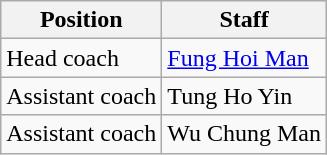<table class="wikitable">
<tr>
<th>Position</th>
<th>Staff</th>
</tr>
<tr>
<td>Head coach</td>
<td> <a href='#'>Fung Hoi Man</a></td>
</tr>
<tr>
<td>Assistant coach</td>
<td> Tung Ho Yin</td>
</tr>
<tr>
<td>Assistant coach</td>
<td> Wu Chung Man</td>
</tr>
</table>
